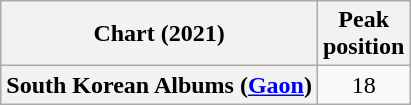<table class="wikitable plainrowheaders" style="text-align:center">
<tr>
<th scope="col">Chart (2021)</th>
<th scope="col">Peak<br>position</th>
</tr>
<tr>
<th scope="row">South Korean Albums (<a href='#'>Gaon</a>)</th>
<td>18</td>
</tr>
</table>
